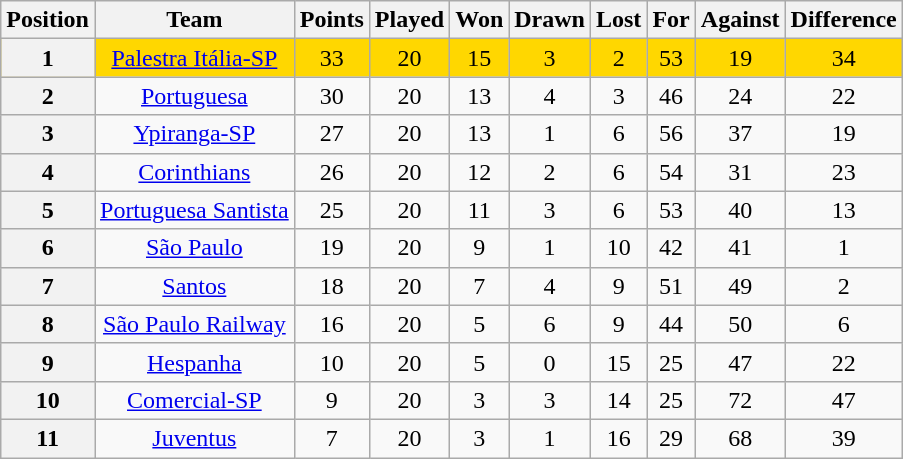<table class="wikitable" style="text-align:center">
<tr>
<th>Position</th>
<th>Team</th>
<th>Points</th>
<th>Played</th>
<th>Won</th>
<th>Drawn</th>
<th>Lost</th>
<th>For</th>
<th>Against</th>
<th>Difference</th>
</tr>
<tr style="background: gold;">
<th>1</th>
<td><a href='#'>Palestra Itália-SP</a></td>
<td>33</td>
<td>20</td>
<td>15</td>
<td>3</td>
<td>2</td>
<td>53</td>
<td>19</td>
<td>34</td>
</tr>
<tr>
<th>2</th>
<td><a href='#'>Portuguesa</a></td>
<td>30</td>
<td>20</td>
<td>13</td>
<td>4</td>
<td>3</td>
<td>46</td>
<td>24</td>
<td>22</td>
</tr>
<tr>
<th>3</th>
<td><a href='#'>Ypiranga-SP</a></td>
<td>27</td>
<td>20</td>
<td>13</td>
<td>1</td>
<td>6</td>
<td>56</td>
<td>37</td>
<td>19</td>
</tr>
<tr>
<th>4</th>
<td><a href='#'>Corinthians</a></td>
<td>26</td>
<td>20</td>
<td>12</td>
<td>2</td>
<td>6</td>
<td>54</td>
<td>31</td>
<td>23</td>
</tr>
<tr>
<th>5</th>
<td><a href='#'>Portuguesa Santista</a></td>
<td>25</td>
<td>20</td>
<td>11</td>
<td>3</td>
<td>6</td>
<td>53</td>
<td>40</td>
<td>13</td>
</tr>
<tr>
<th>6</th>
<td><a href='#'>São Paulo</a></td>
<td>19</td>
<td>20</td>
<td>9</td>
<td>1</td>
<td>10</td>
<td>42</td>
<td>41</td>
<td>1</td>
</tr>
<tr>
<th>7</th>
<td><a href='#'>Santos</a></td>
<td>18</td>
<td>20</td>
<td>7</td>
<td>4</td>
<td>9</td>
<td>51</td>
<td>49</td>
<td>2</td>
</tr>
<tr>
<th>8</th>
<td><a href='#'>São Paulo Railway</a></td>
<td>16</td>
<td>20</td>
<td>5</td>
<td>6</td>
<td>9</td>
<td>44</td>
<td>50</td>
<td>6</td>
</tr>
<tr>
<th>9</th>
<td><a href='#'>Hespanha</a></td>
<td>10</td>
<td>20</td>
<td>5</td>
<td>0</td>
<td>15</td>
<td>25</td>
<td>47</td>
<td>22</td>
</tr>
<tr>
<th>10</th>
<td><a href='#'>Comercial-SP</a></td>
<td>9</td>
<td>20</td>
<td>3</td>
<td>3</td>
<td>14</td>
<td>25</td>
<td>72</td>
<td>47</td>
</tr>
<tr>
<th>11</th>
<td><a href='#'>Juventus</a></td>
<td>7</td>
<td>20</td>
<td>3</td>
<td>1</td>
<td>16</td>
<td>29</td>
<td>68</td>
<td>39</td>
</tr>
</table>
